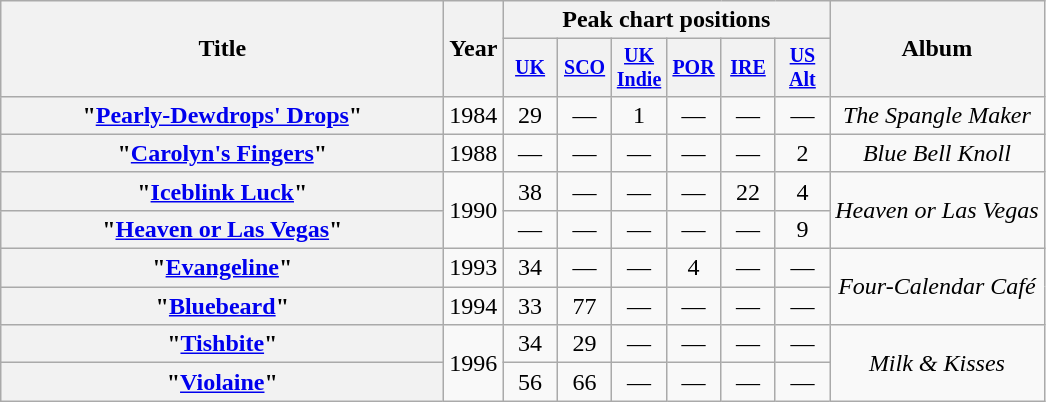<table class="wikitable plainrowheaders" style="text-align:center;">
<tr>
<th scope="col" rowspan="2" style="width:18em;">Title</th>
<th scope="col" rowspan="2">Year</th>
<th scope="col" colspan="6">Peak chart positions</th>
<th scope="col" rowspan="2">Album</th>
</tr>
<tr style="font-size:smaller;">
<th width="30"><a href='#'>UK</a><br></th>
<th width="30"><a href='#'>SCO</a><br></th>
<th width="30"><a href='#'>UK Indie</a><br></th>
<th width="30"><a href='#'>POR</a><br></th>
<th width="30"><a href='#'>IRE</a><br></th>
<th width="30"><a href='#'>US Alt</a><br></th>
</tr>
<tr>
<th scope="row">"<a href='#'>Pearly-Dewdrops' Drops</a>"</th>
<td>1984</td>
<td>29</td>
<td>—</td>
<td>1</td>
<td>—</td>
<td>—</td>
<td>—</td>
<td><em>The Spangle Maker</em></td>
</tr>
<tr>
<th scope="row">"<a href='#'>Carolyn's Fingers</a>"</th>
<td>1988</td>
<td>—</td>
<td>—</td>
<td>—</td>
<td>—</td>
<td>—</td>
<td>2</td>
<td><em>Blue Bell Knoll</em></td>
</tr>
<tr>
<th scope="row">"<a href='#'>Iceblink Luck</a>"</th>
<td rowspan="2">1990</td>
<td>38</td>
<td>—</td>
<td>—</td>
<td>—</td>
<td>22</td>
<td>4</td>
<td rowspan="2"><em>Heaven or Las Vegas</em></td>
</tr>
<tr>
<th scope="row">"<a href='#'>Heaven or Las Vegas</a>"</th>
<td>—</td>
<td>—</td>
<td>—</td>
<td>—</td>
<td>—</td>
<td>9</td>
</tr>
<tr>
<th scope="row">"<a href='#'>Evangeline</a>"</th>
<td>1993</td>
<td>34</td>
<td>—</td>
<td>—</td>
<td>4</td>
<td>—</td>
<td>—</td>
<td rowspan="2"><em>Four-Calendar Café</em></td>
</tr>
<tr>
<th scope="row">"<a href='#'>Bluebeard</a>"</th>
<td>1994</td>
<td>33</td>
<td>77</td>
<td>—</td>
<td>—</td>
<td>—</td>
<td>—</td>
</tr>
<tr>
<th scope="row">"<a href='#'>Tishbite</a>"</th>
<td rowspan="2">1996</td>
<td>34</td>
<td>29</td>
<td>—</td>
<td>—</td>
<td>—</td>
<td>—</td>
<td rowspan="2"><em>Milk & Kisses</em></td>
</tr>
<tr>
<th scope="row">"<a href='#'>Violaine</a>"</th>
<td>56</td>
<td>66</td>
<td>—</td>
<td>—</td>
<td>—</td>
<td>—</td>
</tr>
</table>
